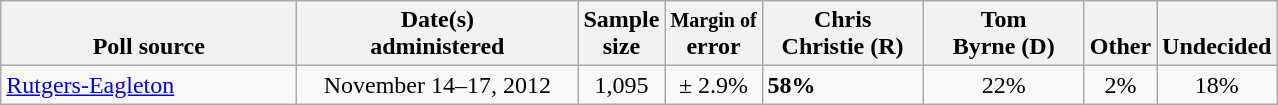<table class="wikitable">
<tr valign= bottom>
<th style="width:190px;">Poll source</th>
<th style="width:180px;">Date(s)<br>administered</th>
<th class=small>Sample<br>size</th>
<th><small>Margin of</small><br>error</th>
<th style="width:100px;">Chris<br>Christie (R)</th>
<th style="width:100px;">Tom<br>Byrne (D)</th>
<th>Other</th>
<th>Undecided</th>
</tr>
<tr>
<td><a href='#'>Rutgers-Eagleton</a></td>
<td align=center>November 14–17, 2012</td>
<td align=center>1,095</td>
<td align=center>± 2.9%</td>
<td><strong>58%</strong></td>
<td align=center>22%</td>
<td align=center>2%</td>
<td align=center>18%</td>
</tr>
</table>
